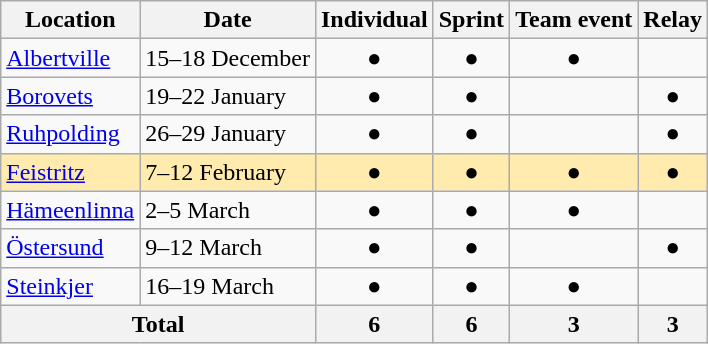<table class="wikitable" border="1">
<tr>
<th>Location</th>
<th>Date</th>
<th>Individual</th>
<th>Sprint</th>
<th>Team event</th>
<th>Relay</th>
</tr>
<tr align=center>
<td align=left> <a href='#'>Albertville</a></td>
<td align=left>15–18 December</td>
<td>● </td>
<td>● </td>
<td>●</td>
<td></td>
</tr>
<tr align=center>
<td align=left> <a href='#'>Borovets</a></td>
<td align=left>19–22 January</td>
<td>● </td>
<td>● </td>
<td></td>
<td>●</td>
</tr>
<tr align=center>
<td align=left> <a href='#'>Ruhpolding</a></td>
<td align=left>26–29 January</td>
<td>● </td>
<td>● </td>
<td></td>
<td>●</td>
</tr>
<tr align=center style="background:#FFEBAD">
<td align=left> <a href='#'>Feistritz</a></td>
<td align=left>7–12 February</td>
<td>●</td>
<td>●</td>
<td>●</td>
<td>●</td>
</tr>
<tr align=center>
<td align=left> <a href='#'>Hämeenlinna</a></td>
<td align=left>2–5 March</td>
<td>● </td>
<td>● </td>
<td>●</td>
<td></td>
</tr>
<tr align=center>
<td align=left> <a href='#'>Östersund</a></td>
<td align=left>9–12 March</td>
<td>● </td>
<td>● </td>
<td></td>
<td>●</td>
</tr>
<tr align=center>
<td align=left> <a href='#'>Steinkjer</a></td>
<td align=left>16–19 March</td>
<td>● </td>
<td>● </td>
<td>●</td>
<td></td>
</tr>
<tr align=center>
<th colspan="2">Total</th>
<th>6</th>
<th>6</th>
<th>3</th>
<th>3</th>
</tr>
</table>
